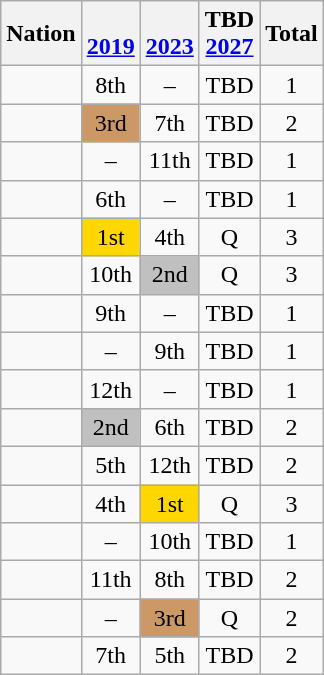<table class="wikitable" style="text-align:center; font-size:100%">
<tr bgcolor=>
<th>Nation</th>
<th><br><a href='#'>2019</a></th>
<th><br><a href='#'>2023</a></th>
<th>TBD<br><a href='#'>2027</a></th>
<th>Total</th>
</tr>
<tr>
<td align=left></td>
<td>8th</td>
<td>–</td>
<td>TBD</td>
<td>1</td>
</tr>
<tr>
<td align=left></td>
<td style="background:#c96;">3rd</td>
<td>7th</td>
<td>TBD</td>
<td>2</td>
</tr>
<tr>
<td align=left></td>
<td>–</td>
<td>11th</td>
<td>TBD</td>
<td>1</td>
</tr>
<tr>
<td align=left></td>
<td>6th</td>
<td>–</td>
<td>TBD</td>
<td>1</td>
</tr>
<tr>
<td align=left></td>
<td style="background:gold;">1st</td>
<td>4th</td>
<td>Q</td>
<td>3</td>
</tr>
<tr>
<td align=left></td>
<td>10th</td>
<td style="background:silver;">2nd</td>
<td>Q</td>
<td>3</td>
</tr>
<tr>
<td align=left></td>
<td>9th</td>
<td>–</td>
<td>TBD</td>
<td>1</td>
</tr>
<tr>
<td align=left></td>
<td>–</td>
<td>9th</td>
<td>TBD</td>
<td>1</td>
</tr>
<tr>
<td align=left></td>
<td>12th</td>
<td>–</td>
<td>TBD</td>
<td>1</td>
</tr>
<tr>
<td align=left></td>
<td style="background:silver;">2nd</td>
<td>6th</td>
<td>TBD</td>
<td>2</td>
</tr>
<tr>
<td align=left></td>
<td>5th</td>
<td>12th</td>
<td>TBD</td>
<td>2</td>
</tr>
<tr>
<td align=left></td>
<td>4th</td>
<td style="background:gold;">1st</td>
<td>Q</td>
<td>3</td>
</tr>
<tr>
<td align=left></td>
<td>–</td>
<td>10th</td>
<td>TBD</td>
<td>1</td>
</tr>
<tr>
<td align=left></td>
<td>11th</td>
<td>8th</td>
<td>TBD</td>
<td>2</td>
</tr>
<tr>
<td align=left></td>
<td>–</td>
<td style="background:#c96;">3rd</td>
<td>Q</td>
<td>2</td>
</tr>
<tr>
<td align=left></td>
<td>7th</td>
<td>5th</td>
<td>TBD</td>
<td>2</td>
</tr>
</table>
